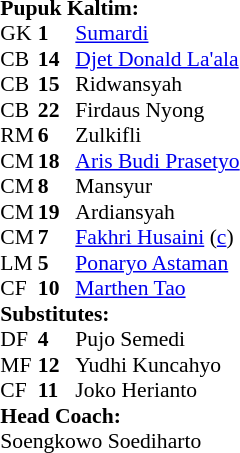<table cellspacing="0" cellpadding="0" style="font-size:90%; margin:auto;">
<tr>
<td colspan="4"><strong>Pupuk Kaltim:</strong></td>
</tr>
<tr>
<th width="25"></th>
<th width="25"></th>
</tr>
<tr>
<td>GK</td>
<td><strong>1</strong></td>
<td> <a href='#'>Sumardi</a></td>
</tr>
<tr>
<td>CB</td>
<td><strong>14</strong></td>
<td> <a href='#'>Djet Donald La'ala</a></td>
</tr>
<tr>
<td>CB</td>
<td><strong>15</strong></td>
<td> Ridwansyah</td>
</tr>
<tr>
<td>CB</td>
<td><strong>22</strong></td>
<td> Firdaus Nyong</td>
</tr>
<tr>
<td>RM</td>
<td><strong>6</strong></td>
<td> Zulkifli</td>
<td></td>
<td></td>
</tr>
<tr>
<td>CM</td>
<td><strong>18</strong></td>
<td> <a href='#'>Aris Budi Prasetyo</a></td>
<td></td>
</tr>
<tr>
<td>CM</td>
<td><strong>8</strong></td>
<td> Mansyur</td>
</tr>
<tr>
<td>CM</td>
<td><strong>19</strong></td>
<td> Ardiansyah</td>
<td></td>
<td></td>
</tr>
<tr>
<td>CM</td>
<td><strong>7</strong></td>
<td> <a href='#'>Fakhri Husaini</a> (<a href='#'>c</a>)</td>
</tr>
<tr>
<td>LM</td>
<td><strong>5</strong></td>
<td> <a href='#'>Ponaryo Astaman</a></td>
<td></td>
<td></td>
</tr>
<tr>
<td>CF</td>
<td><strong>10</strong></td>
<td> <a href='#'>Marthen Tao</a></td>
</tr>
<tr>
<td colspan=3><strong>Substitutes:</strong></td>
</tr>
<tr>
<td>DF</td>
<td><strong>4</strong></td>
<td> Pujo Semedi</td>
<td></td>
<td></td>
</tr>
<tr>
<td>MF</td>
<td><strong>12</strong></td>
<td> Yudhi Kuncahyo</td>
<td></td>
<td></td>
</tr>
<tr>
<td>CF</td>
<td><strong>11</strong></td>
<td> Joko Herianto</td>
<td></td>
<td></td>
</tr>
<tr>
<td colspan=3><strong>Head Coach:</strong></td>
</tr>
<tr>
<td colspan="4"> Soengkowo Soediharto</td>
</tr>
</table>
